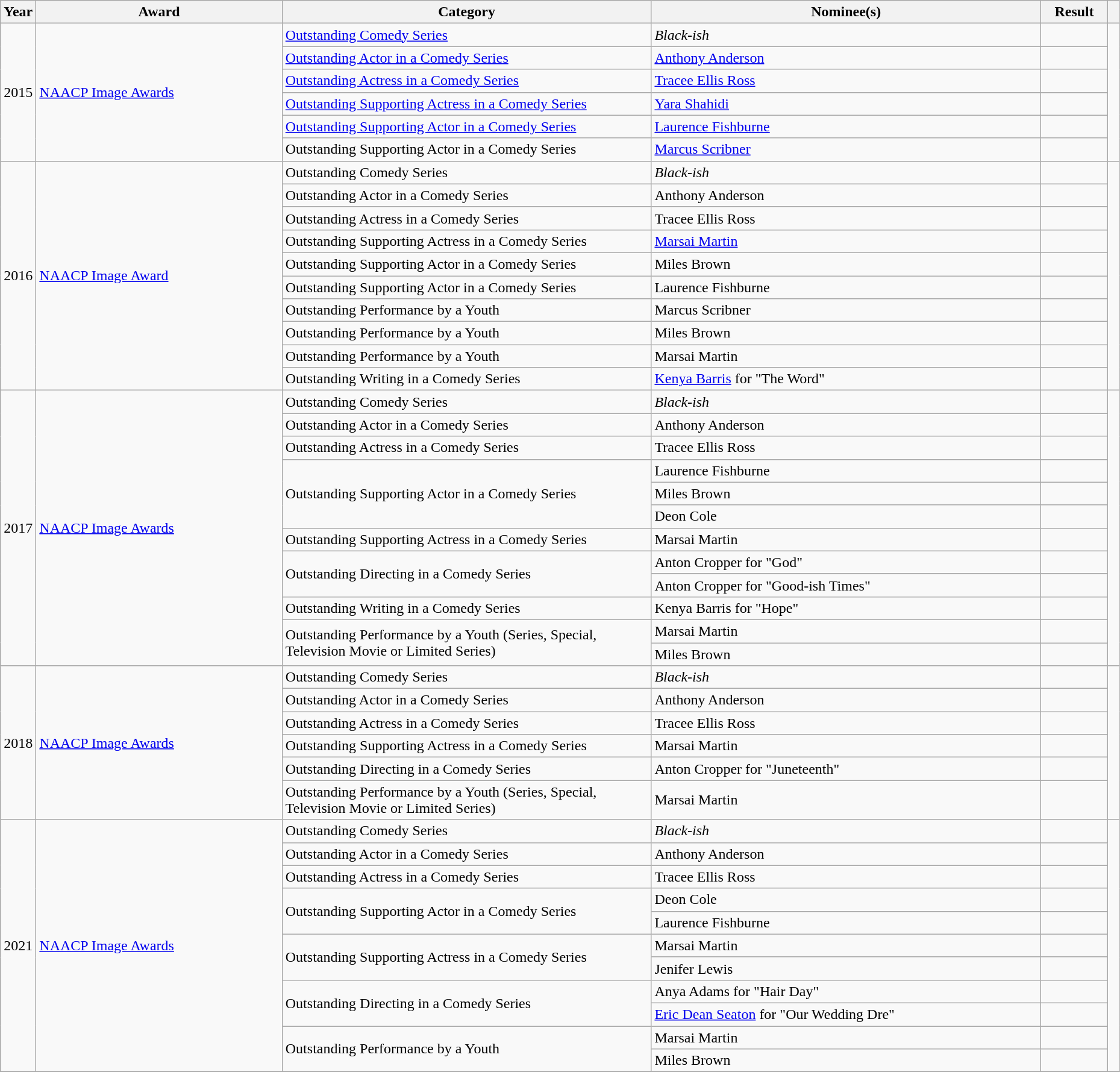<table class="wikitable sortable" style="width:98%">
<tr>
<th scope="col" style="width:3%;">Year</th>
<th scope="col" style="width:22%;">Award</th>
<th scope="col" style="width:33%;">Category</th>
<th>Nominee(s)</th>
<th scope="col" style="width:6%;">Result</th>
<th scope="col" class="unsortable" style="width:1%;"></th>
</tr>
<tr>
<td rowspan="6">2015</td>
<td rowspan=6><a href='#'>NAACP Image Awards</a></td>
<td><a href='#'>Outstanding Comedy Series</a></td>
<td><em>Black-ish</em></td>
<td></td>
<td rowspan="6"></td>
</tr>
<tr>
<td><a href='#'>Outstanding Actor in a Comedy Series</a></td>
<td><a href='#'>Anthony Anderson</a></td>
<td></td>
</tr>
<tr>
<td><a href='#'>Outstanding Actress in a Comedy Series</a></td>
<td><a href='#'>Tracee Ellis Ross</a></td>
<td></td>
</tr>
<tr>
<td><a href='#'>Outstanding Supporting Actress in a Comedy Series</a></td>
<td><a href='#'>Yara Shahidi</a></td>
<td></td>
</tr>
<tr>
<td><a href='#'>Outstanding Supporting Actor in a Comedy Series</a></td>
<td><a href='#'>Laurence Fishburne</a></td>
<td></td>
</tr>
<tr>
<td>Outstanding Supporting Actor in a Comedy Series</td>
<td><a href='#'>Marcus Scribner</a></td>
<td></td>
</tr>
<tr>
<td rowspan=10>2016</td>
<td rowspan=10><a href='#'>NAACP Image Award</a></td>
<td>Outstanding Comedy Series</td>
<td><em>Black-ish</em></td>
<td></td>
<td rowspan=10></td>
</tr>
<tr>
<td>Outstanding Actor in a Comedy Series</td>
<td>Anthony Anderson</td>
<td></td>
</tr>
<tr>
<td>Outstanding Actress in a Comedy Series</td>
<td>Tracee Ellis Ross</td>
<td></td>
</tr>
<tr>
<td>Outstanding Supporting Actress in a Comedy Series</td>
<td><a href='#'>Marsai Martin</a></td>
<td></td>
</tr>
<tr>
<td>Outstanding Supporting Actor in a Comedy Series</td>
<td>Miles Brown</td>
<td></td>
</tr>
<tr>
<td>Outstanding Supporting Actor in a Comedy Series</td>
<td>Laurence Fishburne</td>
<td></td>
</tr>
<tr>
<td>Outstanding Performance by a Youth</td>
<td>Marcus Scribner</td>
<td></td>
</tr>
<tr>
<td>Outstanding Performance by a Youth</td>
<td>Miles Brown</td>
<td></td>
</tr>
<tr>
<td>Outstanding Performance by a Youth</td>
<td>Marsai Martin</td>
<td></td>
</tr>
<tr>
<td>Outstanding Writing in a Comedy Series</td>
<td><a href='#'>Kenya Barris</a> for "The Word"</td>
<td></td>
</tr>
<tr>
<td rowspan="12">2017</td>
<td rowspan="12"><a href='#'>NAACP Image Awards</a></td>
<td>Outstanding Comedy Series</td>
<td><em>Black-ish</em></td>
<td></td>
<td rowspan="12"></td>
</tr>
<tr>
<td>Outstanding Actor in a Comedy Series</td>
<td>Anthony Anderson</td>
<td></td>
</tr>
<tr>
<td>Outstanding Actress in a Comedy Series</td>
<td>Tracee Ellis Ross</td>
<td></td>
</tr>
<tr>
<td rowspan="3">Outstanding Supporting Actor in a Comedy Series</td>
<td>Laurence Fishburne</td>
<td></td>
</tr>
<tr>
<td>Miles Brown</td>
<td></td>
</tr>
<tr>
<td>Deon Cole</td>
<td></td>
</tr>
<tr>
<td>Outstanding Supporting Actress in a Comedy Series</td>
<td>Marsai Martin</td>
<td></td>
</tr>
<tr>
<td rowspan="2">Outstanding Directing in a Comedy Series</td>
<td>Anton Cropper for "God"</td>
<td></td>
</tr>
<tr>
<td>Anton Cropper for "Good-ish Times"</td>
<td></td>
</tr>
<tr>
<td>Outstanding Writing in a Comedy Series</td>
<td>Kenya Barris for "Hope"</td>
<td></td>
</tr>
<tr>
<td rowspan="2">Outstanding Performance by a Youth (Series, Special, Television Movie or Limited Series)</td>
<td>Marsai Martin</td>
<td></td>
</tr>
<tr>
<td>Miles Brown</td>
<td></td>
</tr>
<tr>
<td rowspan="6">2018</td>
<td rowspan="6"><a href='#'>NAACP Image Awards</a></td>
<td>Outstanding Comedy Series</td>
<td><em>Black-ish</em></td>
<td></td>
<td rowspan="6"></td>
</tr>
<tr>
<td>Outstanding Actor in a Comedy Series</td>
<td>Anthony Anderson</td>
<td></td>
</tr>
<tr>
<td>Outstanding Actress in a Comedy Series</td>
<td>Tracee Ellis Ross</td>
<td></td>
</tr>
<tr>
<td>Outstanding Supporting Actress in a Comedy Series</td>
<td>Marsai Martin</td>
<td></td>
</tr>
<tr>
<td>Outstanding Directing in a Comedy Series</td>
<td>Anton Cropper for "Juneteenth"</td>
<td></td>
</tr>
<tr>
<td>Outstanding Performance by a Youth (Series, Special, Television Movie or Limited Series)</td>
<td>Marsai Martin</td>
<td></td>
</tr>
<tr>
<td rowspan="11">2021</td>
<td rowspan="11"><a href='#'>NAACP Image Awards</a></td>
<td>Outstanding Comedy Series</td>
<td><em>Black-ish</em></td>
<td></td>
<td rowspan="11"></td>
</tr>
<tr>
<td>Outstanding Actor in a Comedy Series</td>
<td>Anthony Anderson</td>
<td></td>
</tr>
<tr>
<td>Outstanding Actress in a Comedy Series</td>
<td>Tracee Ellis Ross</td>
<td></td>
</tr>
<tr>
<td rowspan="2">Outstanding Supporting Actor in a Comedy Series</td>
<td>Deon Cole</td>
<td></td>
</tr>
<tr>
<td>Laurence Fishburne</td>
<td></td>
</tr>
<tr>
<td rowspan="2">Outstanding Supporting Actress in a Comedy Series</td>
<td>Marsai Martin</td>
<td></td>
</tr>
<tr>
<td>Jenifer Lewis</td>
<td></td>
</tr>
<tr>
<td rowspan="2">Outstanding Directing in a Comedy Series</td>
<td>Anya Adams for "Hair Day"</td>
<td></td>
</tr>
<tr>
<td><a href='#'>Eric Dean Seaton</a> for "Our Wedding Dre"</td>
<td></td>
</tr>
<tr>
<td rowspan="2">Outstanding Performance by a Youth</td>
<td>Marsai Martin</td>
<td></td>
</tr>
<tr>
<td>Miles Brown</td>
<td></td>
</tr>
<tr>
</tr>
</table>
